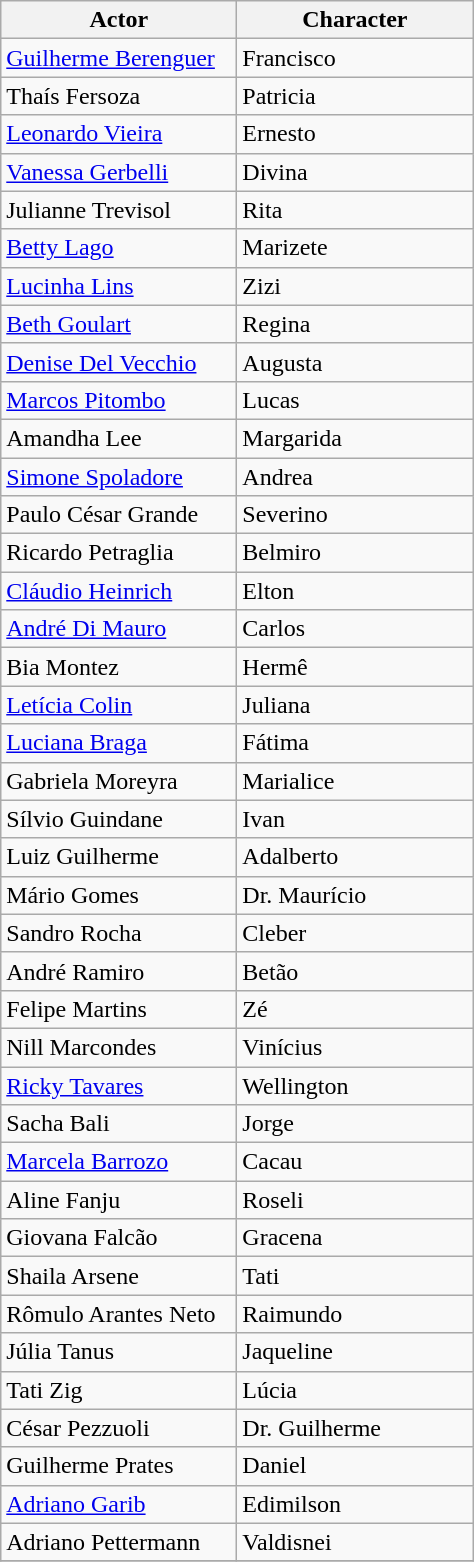<table class="wikitable">
<tr>
<th width=150>Actor</th>
<th width=150>Character</th>
</tr>
<tr>
<td><a href='#'>Guilherme Berenguer</a></td>
<td>Francisco</td>
</tr>
<tr>
<td>Thaís Fersoza</td>
<td>Patricia</td>
</tr>
<tr>
<td><a href='#'>Leonardo Vieira</a></td>
<td>Ernesto</td>
</tr>
<tr>
<td><a href='#'>Vanessa Gerbelli</a></td>
<td>Divina</td>
</tr>
<tr>
<td>Julianne Trevisol</td>
<td>Rita</td>
</tr>
<tr>
<td><a href='#'>Betty Lago</a></td>
<td>Marizete</td>
</tr>
<tr>
<td><a href='#'>Lucinha Lins</a></td>
<td>Zizi</td>
</tr>
<tr>
<td><a href='#'>Beth Goulart</a></td>
<td>Regina</td>
</tr>
<tr>
<td><a href='#'>Denise Del Vecchio</a></td>
<td>Augusta</td>
</tr>
<tr>
<td><a href='#'>Marcos Pitombo</a></td>
<td>Lucas</td>
</tr>
<tr>
<td>Amandha Lee</td>
<td>Margarida</td>
</tr>
<tr>
<td><a href='#'>Simone Spoladore</a></td>
<td>Andrea</td>
</tr>
<tr>
<td>Paulo César Grande</td>
<td>Severino</td>
</tr>
<tr>
<td>Ricardo Petraglia</td>
<td>Belmiro</td>
</tr>
<tr>
<td><a href='#'>Cláudio Heinrich</a></td>
<td>Elton</td>
</tr>
<tr>
<td><a href='#'>André Di Mauro</a></td>
<td>Carlos</td>
</tr>
<tr>
<td>Bia Montez</td>
<td>Hermê</td>
</tr>
<tr>
<td><a href='#'>Letícia Colin</a></td>
<td>Juliana</td>
</tr>
<tr>
<td><a href='#'>Luciana Braga</a></td>
<td>Fátima</td>
</tr>
<tr>
<td>Gabriela Moreyra</td>
<td>Marialice</td>
</tr>
<tr>
<td>Sílvio Guindane</td>
<td>Ivan</td>
</tr>
<tr>
<td>Luiz Guilherme</td>
<td>Adalberto</td>
</tr>
<tr>
<td>Mário Gomes</td>
<td>Dr. Maurício</td>
</tr>
<tr>
<td>Sandro Rocha</td>
<td>Cleber</td>
</tr>
<tr>
<td>André Ramiro</td>
<td>Betão</td>
</tr>
<tr>
<td>Felipe Martins</td>
<td>Zé</td>
</tr>
<tr>
<td>Nill Marcondes</td>
<td>Vinícius</td>
</tr>
<tr>
<td><a href='#'>Ricky Tavares</a></td>
<td>Wellington</td>
</tr>
<tr>
<td>Sacha Bali</td>
<td>Jorge</td>
</tr>
<tr>
<td><a href='#'>Marcela Barrozo</a></td>
<td>Cacau</td>
</tr>
<tr>
<td>Aline Fanju</td>
<td>Roseli</td>
</tr>
<tr>
<td>Giovana Falcão</td>
<td>Gracena</td>
</tr>
<tr>
<td>Shaila Arsene</td>
<td>Tati</td>
</tr>
<tr>
<td>Rômulo Arantes Neto</td>
<td>Raimundo</td>
</tr>
<tr>
<td>Júlia Tanus</td>
<td>Jaqueline</td>
</tr>
<tr>
<td>Tati Zig</td>
<td>Lúcia</td>
</tr>
<tr>
<td>César Pezzuoli</td>
<td>Dr. Guilherme</td>
</tr>
<tr>
<td>Guilherme Prates</td>
<td>Daniel</td>
</tr>
<tr>
<td><a href='#'>Adriano Garib</a></td>
<td>Edimilson</td>
</tr>
<tr>
<td>Adriano Pettermann</td>
<td>Valdisnei</td>
</tr>
<tr>
</tr>
</table>
